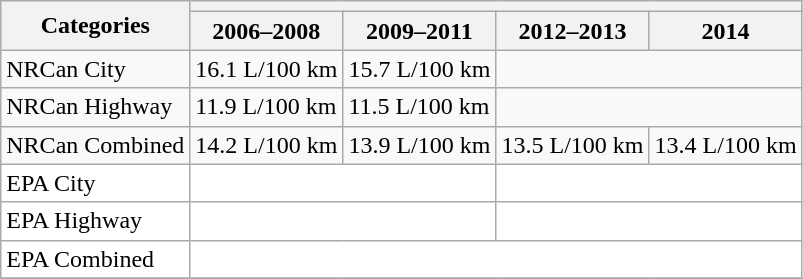<table class="wikitable">
<tr>
<th rowspan="2">Categories</th>
<th colspan="4"></th>
</tr>
<tr>
<th>2006–2008</th>
<th>2009–2011</th>
<th>2012–2013</th>
<th>2014</th>
</tr>
<tr>
<td>NRCan City</td>
<td>16.1 L/100 km</td>
<td>15.7 L/100 km</td>
<td colspan="2"></td>
</tr>
<tr>
<td>NRCan Highway</td>
<td>11.9 L/100 km</td>
<td>11.5 L/100 km</td>
<td colspan="2"></td>
</tr>
<tr>
<td>NRCan Combined</td>
<td>14.2 L/100 km</td>
<td>13.9 L/100 km</td>
<td>13.5 L/100 km</td>
<td>13.4 L/100 km</td>
</tr>
<tr>
<td style="background: White">EPA City</td>
<td colspan="2" style="background: White"></td>
<td colspan="2" style="background: White"></td>
</tr>
<tr>
<td style="background: White">EPA Highway</td>
<td colspan="2" style="background: White"></td>
<td colspan="2" style="background: White"></td>
</tr>
<tr>
<td style="background: White">EPA Combined</td>
<td colspan="4" style="background: White"></td>
</tr>
<tr>
</tr>
</table>
